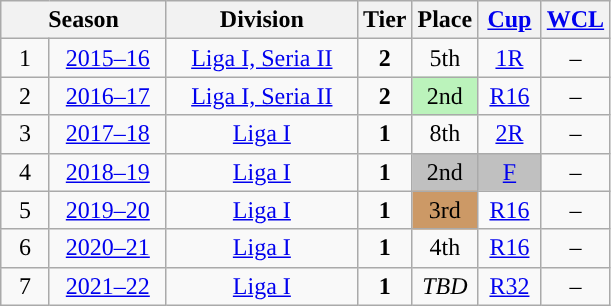<table class="wikitable" style="text-align:center; font-size:100%">
<tr>
<th rowspan=1 colspan=2 style="width: 103px;">Season</th>
<th style="width: 120px;">Division</th>
<th style="width: 25px;">Tier</th>
<th style="width: 35px;">Place</th>
<th style="width: 35px;"><a href='#'>Cup</a></th>
<th style="width: 35px;"><a href='#'>WCL</a></th>
</tr>
<tr>
<td style="width: 25px;">1</td>
<td><a href='#'>2015–16</a></td>
<td><a href='#'>Liga I, Seria II</a></td>
<td><strong>2</strong></td>
<td>5th</td>
<td><a href='#'>1R</a></td>
<td>–</td>
</tr>
<tr>
<td>2</td>
<td><a href='#'>2016–17</a></td>
<td><a href='#'>Liga I, Seria II</a></td>
<td><strong>2</strong></td>
<td align=center bgcolor=#BBF3BB>2nd</td>
<td><a href='#'>R16</a></td>
<td>–</td>
</tr>
<tr>
<td>3</td>
<td><a href='#'>2017–18</a></td>
<td><a href='#'>Liga I</a></td>
<td><strong>1</strong></td>
<td align=center>8th</td>
<td><a href='#'>2R</a></td>
<td>–</td>
</tr>
<tr>
<td>4</td>
<td><a href='#'>2018–19</a></td>
<td><a href='#'>Liga I</a></td>
<td><strong>1</strong></td>
<td align=center bgcolor=silver>2nd</td>
<td align=center bgcolor=silver><a href='#'>F</a></td>
<td>–</td>
</tr>
<tr>
<td>5</td>
<td><a href='#'>2019–20</a></td>
<td><a href='#'>Liga I</a></td>
<td><strong>1</strong></td>
<td align=center bgcolor=#CC9966>3rd</td>
<td><a href='#'>R16</a></td>
<td>–</td>
</tr>
<tr>
<td>6</td>
<td><a href='#'>2020–21</a></td>
<td><a href='#'>Liga I</a></td>
<td><strong>1</strong></td>
<td align=center>4th</td>
<td><a href='#'>R16</a></td>
<td>–</td>
</tr>
<tr>
<td>7</td>
<td><a href='#'>2021–22</a></td>
<td><a href='#'>Liga I</a></td>
<td><strong>1</strong></td>
<td align=center bgcolor=><em>TBD</em></td>
<td><a href='#'>R32</a></td>
<td>–</td>
</tr>
</table>
